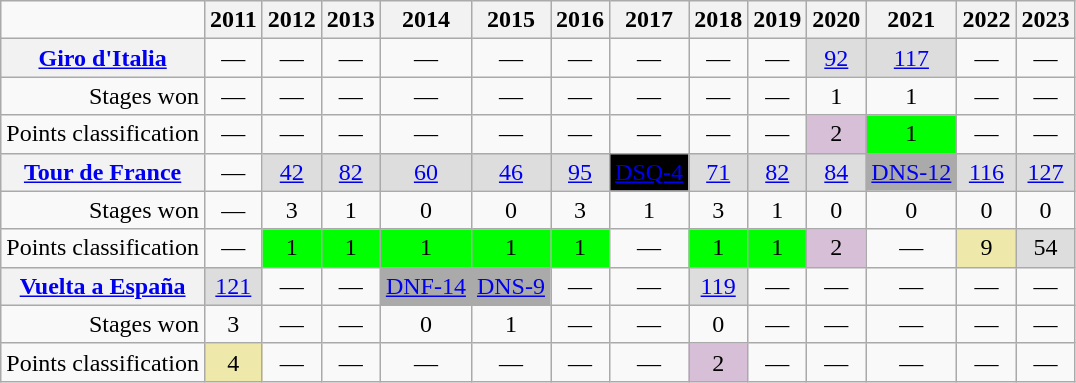<table class="wikitable">
<tr>
<td></td>
<th>2011</th>
<th>2012</th>
<th>2013</th>
<th>2014</th>
<th>2015</th>
<th>2016</th>
<th>2017</th>
<th>2018</th>
<th>2019</th>
<th>2020</th>
<th>2021</th>
<th>2022</th>
<th>2023</th>
</tr>
<tr style="text-align:center;">
<th><a href='#'>Giro d'Italia</a></th>
<td>—</td>
<td>—</td>
<td>—</td>
<td>—</td>
<td>—</td>
<td>—</td>
<td>—</td>
<td>—</td>
<td>—</td>
<td style="background:#DDDDDD;"><a href='#'>92</a></td>
<td style="background:#DDDDDD;"><a href='#'>117</a></td>
<td>—</td>
<td>—</td>
</tr>
<tr style="text-align:center;">
<td style="text-align:right;">Stages won</td>
<td>—</td>
<td>—</td>
<td>—</td>
<td>—</td>
<td>—</td>
<td>—</td>
<td>—</td>
<td>—</td>
<td>—</td>
<td>1</td>
<td>1</td>
<td>—</td>
<td>—</td>
</tr>
<tr style="text-align:center;">
<td style="text-align:right;">Points classification</td>
<td>—</td>
<td>—</td>
<td>—</td>
<td>—</td>
<td>—</td>
<td>—</td>
<td>—</td>
<td>—</td>
<td>—</td>
<td style="background:#D8BFD8;">2</td>
<td style="background:#00ff00;">1</td>
<td>—</td>
<td>—</td>
</tr>
<tr style="text-align:center;">
<th><a href='#'>Tour de France</a></th>
<td>—</td>
<td style="background:#DDDDDD;"><a href='#'>42</a></td>
<td style="background:#DDDDDD;"><a href='#'>82</a></td>
<td style="background:#DDDDDD;"><a href='#'>60</a></td>
<td style="background:#DDDDDD;"><a href='#'>46</a></td>
<td style="background:#DDDDDD;"><a href='#'>95</a></td>
<td style="background:#000000; color:white;"><a href='#'><span>DSQ-4</span></a></td>
<td style="background:#DDDDDD;"><a href='#'>71</a></td>
<td style="background:#DDDDDD;"><a href='#'>82</a></td>
<td style="background:#DDDDDD;"><a href='#'>84</a></td>
<td style="background:#AAAAAA;"><a href='#'>DNS-12</a></td>
<td style="background:#DDDDDD;"><a href='#'>116</a></td>
<td style="background:#DDDDDD;"><a href='#'>127</a></td>
</tr>
<tr style="text-align:center;">
<td style="text-align:right;">Stages won</td>
<td>—</td>
<td>3</td>
<td>1</td>
<td>0</td>
<td>0</td>
<td>3</td>
<td>1</td>
<td>3</td>
<td>1</td>
<td>0</td>
<td>0</td>
<td>0</td>
<td>0</td>
</tr>
<tr style="text-align:center;">
<td style="text-align:right;">Points classification</td>
<td>—</td>
<td style="background:#00ff00;">1</td>
<td style="background:#00ff00;">1</td>
<td style="background:#00ff00;">1</td>
<td style="background:#00ff00;">1</td>
<td style="background:#00ff00;">1</td>
<td>—</td>
<td style="background:#00ff00;">1</td>
<td style="background:#00ff00;">1</td>
<td style="background:#D8BFD8;">2</td>
<td>—</td>
<td style="background:#EEE8AA;">9</td>
<td style="background:#DDDDDD;">54</td>
</tr>
<tr style="text-align:center;">
<th><a href='#'>Vuelta a España</a></th>
<td style="background:#DDDDDD;"><a href='#'>121</a></td>
<td>—</td>
<td>—</td>
<td style="background:#AAAAAA;"><a href='#'>DNF-14</a></td>
<td style="background:#AAAAAA;"><a href='#'>DNS-9</a></td>
<td>—</td>
<td>—</td>
<td style="background:#DDDDDD;"><a href='#'>119</a></td>
<td>—</td>
<td>—</td>
<td>—</td>
<td>—</td>
<td>—</td>
</tr>
<tr style="text-align:center;">
<td style="text-align:right;">Stages won</td>
<td>3</td>
<td>—</td>
<td>—</td>
<td>0</td>
<td>1</td>
<td>—</td>
<td>—</td>
<td>0</td>
<td>—</td>
<td>—</td>
<td>—</td>
<td>—</td>
<td>—</td>
</tr>
<tr style="text-align:center;">
<td style="text-align:right;">Points classification</td>
<td style="background:#EEE8AA;">4</td>
<td>—</td>
<td>—</td>
<td>—</td>
<td>—</td>
<td>—</td>
<td>—</td>
<td style="background:#D8BFD8;">2</td>
<td>—</td>
<td>—</td>
<td>—</td>
<td>—</td>
<td>—</td>
</tr>
</table>
